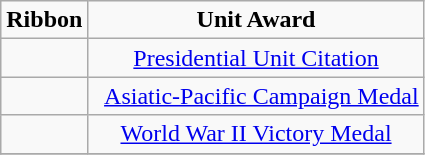<table class="wikitable" style="text-align:center; clear: center">
<tr>
<td><strong>Ribbon</strong></td>
<td><strong>Unit Award </strong></td>
</tr>
<tr>
<td></td>
<td><a href='#'>Presidential Unit Citation</a></td>
</tr>
<tr>
<td></td>
<td>  <a href='#'>Asiatic-Pacific Campaign Medal</a></td>
</tr>
<tr>
<td></td>
<td><a href='#'>World War II Victory Medal</a></td>
</tr>
<tr>
</tr>
</table>
